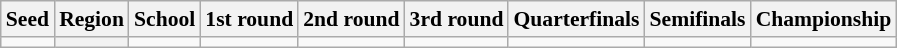<table class="sortable wikitable" style="white-space:nowrap; font-size:90%;">
<tr>
<th>Seed</th>
<th>Region</th>
<th>School</th>
<th>1st round</th>
<th>2nd round</th>
<th>3rd round</th>
<th>Quarterfinals</th>
<th>Semifinals</th>
<th>Championship</th>
</tr>
<tr>
<td></td>
<th></th>
<td></td>
<td></td>
<td></td>
<td></td>
<td></td>
<td></td>
</tr>
</table>
